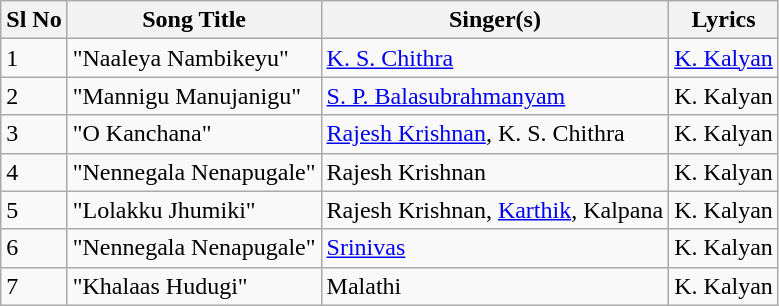<table class="wikitable">
<tr>
<th>Sl No</th>
<th>Song Title</th>
<th>Singer(s)</th>
<th>Lyrics</th>
</tr>
<tr>
<td>1</td>
<td>"Naaleya Nambikeyu"</td>
<td><a href='#'>K. S. Chithra</a></td>
<td><a href='#'>K. Kalyan</a></td>
</tr>
<tr>
<td>2</td>
<td>"Mannigu Manujanigu"</td>
<td><a href='#'>S. P. Balasubrahmanyam</a></td>
<td>K. Kalyan</td>
</tr>
<tr>
<td>3</td>
<td>"O Kanchana"</td>
<td><a href='#'>Rajesh Krishnan</a>, K. S. Chithra</td>
<td>K. Kalyan</td>
</tr>
<tr>
<td>4</td>
<td>"Nennegala Nenapugale"</td>
<td>Rajesh Krishnan</td>
<td>K. Kalyan</td>
</tr>
<tr>
<td>5</td>
<td>"Lolakku Jhumiki"</td>
<td>Rajesh Krishnan, <a href='#'>Karthik</a>,  Kalpana</td>
<td>K. Kalyan</td>
</tr>
<tr>
<td>6</td>
<td>"Nennegala Nenapugale"</td>
<td><a href='#'>Srinivas</a></td>
<td>K. Kalyan</td>
</tr>
<tr>
<td>7</td>
<td>"Khalaas Hudugi"</td>
<td>Malathi</td>
<td>K. Kalyan</td>
</tr>
</table>
